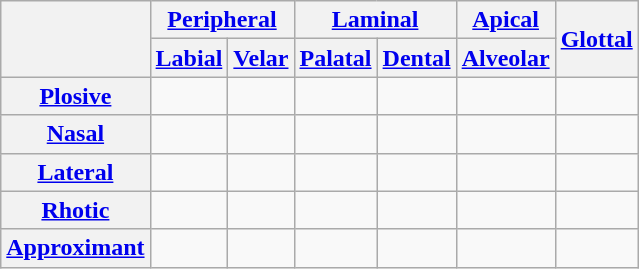<table class="wikitable" style="text-align:center">
<tr>
<th rowspan="2"></th>
<th colspan="2"><a href='#'>Peripheral</a></th>
<th colspan="2"><a href='#'>Laminal</a></th>
<th><a href='#'>Apical</a></th>
<th rowspan="2"><a href='#'>Glottal</a></th>
</tr>
<tr>
<th><a href='#'>Labial</a></th>
<th><a href='#'>Velar</a></th>
<th><a href='#'>Palatal</a></th>
<th><a href='#'>Dental</a></th>
<th><a href='#'>Alveolar</a></th>
</tr>
<tr>
<th><a href='#'>Plosive</a></th>
<td></td>
<td></td>
<td> </td>
<td> </td>
<td></td>
<td> </td>
</tr>
<tr>
<th><a href='#'>Nasal</a></th>
<td></td>
<td> </td>
<td> </td>
<td> </td>
<td></td>
<td></td>
</tr>
<tr>
<th><a href='#'>Lateral</a></th>
<td></td>
<td></td>
<td></td>
<td></td>
<td></td>
<td></td>
</tr>
<tr>
<th><a href='#'>Rhotic</a></th>
<td></td>
<td></td>
<td></td>
<td></td>
<td></td>
<td></td>
</tr>
<tr>
<th><a href='#'>Approximant</a></th>
<td></td>
<td></td>
<td></td>
<td></td>
<td></td>
<td></td>
</tr>
</table>
